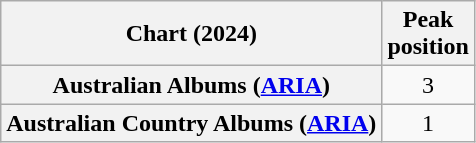<table class="wikitable sortable plainrowheaders" style="text-align:center">
<tr>
<th scope="col">Chart (2024)</th>
<th scope="col">Peak<br>position</th>
</tr>
<tr>
<th scope="row">Australian Albums (<a href='#'>ARIA</a>)</th>
<td>3</td>
</tr>
<tr>
<th scope="row">Australian Country Albums (<a href='#'>ARIA</a>)</th>
<td>1</td>
</tr>
</table>
